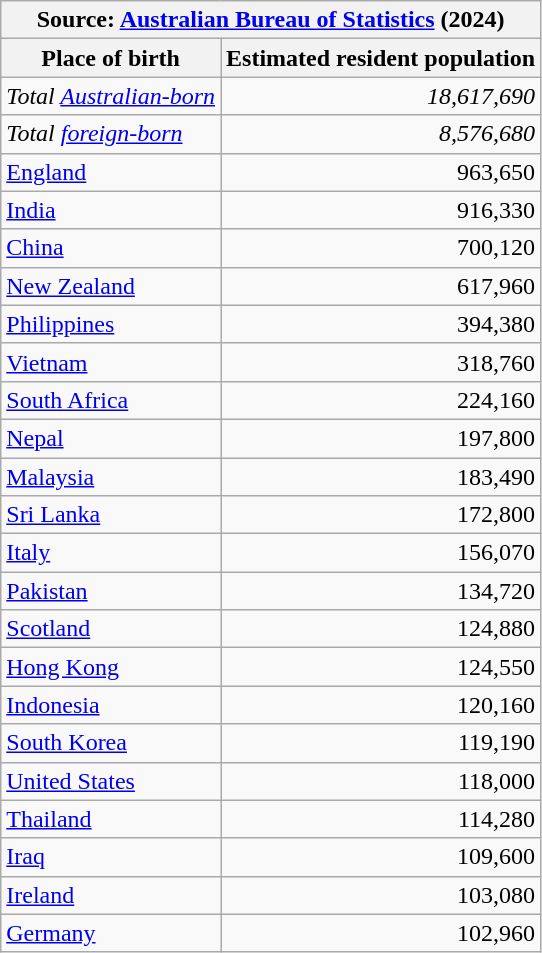<table class="wikitable plainrowheaders" style="text-align:right">
<tr>
<th scope="col" colspan="2">Source: <a href='#'>Australian Bureau of Statistics</a> (2024)</th>
</tr>
<tr>
<th scope="col">Place of birth</th>
<th scope="col">Estimated resident population</th>
</tr>
<tr>
<td scope="row" style="text-align:left;"><em>Total <a href='#'>Australian-born</a></em></td>
<td><em>18,617,690</em></td>
</tr>
<tr>
<td scope="row" style="text-align:left;"><em>Total <a href='#'>foreign-born</a></em></td>
<td><em>8,576,680</em></td>
</tr>
<tr>
<td scope="row" style="text-align:left;"> <a href='#'>England</a></td>
<td>963,650</td>
</tr>
<tr>
<td scope="row" style="text-align:left;"> <a href='#'>India</a></td>
<td>916,330</td>
</tr>
<tr>
<td scope="row" style="text-align:left;"> <a href='#'>China</a></td>
<td>700,120</td>
</tr>
<tr>
<td scope="row" style="text-align:left;"> <a href='#'>New Zealand</a></td>
<td>617,960</td>
</tr>
<tr>
<td scope="row" style="text-align:left;"> <a href='#'>Philippines</a></td>
<td>394,380</td>
</tr>
<tr>
<td scope="row" style="text-align:left;"> <a href='#'>Vietnam</a></td>
<td>318,760</td>
</tr>
<tr>
<td scope="row" style="text-align:left;"> <a href='#'>South Africa</a></td>
<td>224,160</td>
</tr>
<tr>
<td scope="row" style="text-align:left;"> <a href='#'>Nepal</a></td>
<td>197,800</td>
</tr>
<tr>
<td scope="row" style="text-align:left;"> <a href='#'>Malaysia</a></td>
<td>183,490</td>
</tr>
<tr>
<td scope="row" style="text-align:left;"> <a href='#'>Sri Lanka</a></td>
<td>172,800</td>
</tr>
<tr>
<td scope="row" style="text-align:left;"> <a href='#'>Italy</a></td>
<td>156,070</td>
</tr>
<tr>
<td scope="row" style="text-align:left;"> <a href='#'>Pakistan</a></td>
<td>134,720</td>
</tr>
<tr>
<td scope="row" style="text-align:left;"> <a href='#'>Scotland</a></td>
<td>124,880</td>
</tr>
<tr>
<td scope="row" style="text-align:left;"> <a href='#'>Hong Kong</a></td>
<td>124,550</td>
</tr>
<tr>
<td scope="row" style="text-align:left;"> <a href='#'>Indonesia</a></td>
<td>120,160</td>
</tr>
<tr>
<td scope="row" style="text-align:left;"> <a href='#'>South Korea</a></td>
<td>119,190</td>
</tr>
<tr>
<td scope="row" style="text-align:left;"> <a href='#'>United States</a></td>
<td>118,000</td>
</tr>
<tr>
<td scope="row" style="text-align:left;"> <a href='#'>Thailand</a></td>
<td>114,280</td>
</tr>
<tr>
<td scope="row" style="text-align:left;"> <a href='#'>Iraq</a></td>
<td>109,600</td>
</tr>
<tr>
<td scope="row" style="text-align:left;"> <a href='#'>Ireland</a></td>
<td>103,080</td>
</tr>
<tr>
<td scope="row" style="text-align:left;"> <a href='#'>Germany</a></td>
<td>102,960</td>
</tr>
</table>
